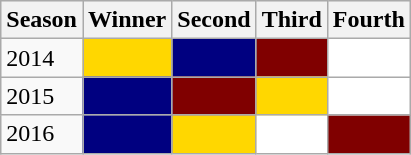<table class="wikitable">
<tr style="background:#efefef;">
<th>Season</th>
<th>Winner</th>
<th>Second</th>
<th>Third</th>
<th>Fourth</th>
</tr>
<tr>
<td>2014</td>
<td bgcolor="Gold" div style="text-align: center;"></td>
<td bgcolor="Navy" div style="text-align: center;"></td>
<td bgcolor="Maroon" div style="text-align: center;"></td>
<td bgcolor="White" div style="text-align: center;"></td>
</tr>
<tr>
<td>2015</td>
<td bgcolor="Navy" div style="text-align: center;"></td>
<td bgcolor="Maroon" div style="text-align: center;"></td>
<td bgcolor="Gold" div style="text-align: center;"></td>
<td bgcolor="White" div style="text-align: center;"></td>
</tr>
<tr>
<td>2016</td>
<td bgcolor="Navy" div style="text-align: center;"></td>
<td bgcolor="Gold" div style="text-align: center;"></td>
<td bgcolor="White" div style="text-align: center;"></td>
<td bgcolor="Maroon" div style="text-align: center;"></td>
</tr>
</table>
